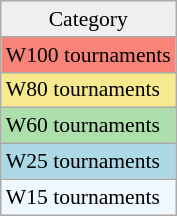<table class=wikitable style=font-size:90%;>
<tr align=center>
<td style="background:#efefef;">Category</td>
</tr>
<tr style="background:#f88379;">
<td>W100 tournaments</td>
</tr>
<tr style="background:#f7e98e;">
<td>W80 tournaments</td>
</tr>
<tr style="background:#addfad;">
<td>W60 tournaments</td>
</tr>
<tr style="background:lightblue;">
<td>W25 tournaments</td>
</tr>
<tr style="background:#f0f8ff;">
<td>W15 tournaments</td>
</tr>
</table>
